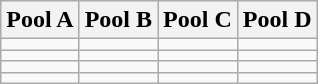<table class="wikitable">
<tr>
<th>Pool A</th>
<th>Pool B</th>
<th>Pool C</th>
<th>Pool D</th>
</tr>
<tr>
<td></td>
<td></td>
<td></td>
<td></td>
</tr>
<tr>
<td></td>
<td></td>
<td></td>
<td></td>
</tr>
<tr>
<td></td>
<td></td>
<td></td>
<td></td>
</tr>
<tr>
<td></td>
<td></td>
<td></td>
<td></td>
</tr>
</table>
